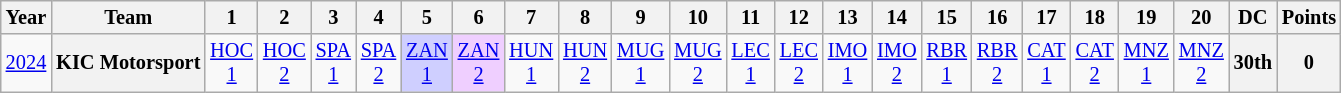<table class="wikitable" style="text-align:center; font-size:85%;">
<tr>
<th>Year</th>
<th>Team</th>
<th>1</th>
<th>2</th>
<th>3</th>
<th>4</th>
<th>5</th>
<th>6</th>
<th>7</th>
<th>8</th>
<th>9</th>
<th>10</th>
<th>11</th>
<th>12</th>
<th>13</th>
<th>14</th>
<th>15</th>
<th>16</th>
<th>17</th>
<th>18</th>
<th>19</th>
<th>20</th>
<th>DC</th>
<th>Points</th>
</tr>
<tr>
<td><a href='#'>2024</a></td>
<th>KIC Motorsport</th>
<td><a href='#'>HOC<br>1</a></td>
<td><a href='#'>HOC<br>2</a></td>
<td><a href='#'>SPA<br>1</a></td>
<td><a href='#'>SPA<br>2</a></td>
<td style="background:#CFCFFF;"><a href='#'>ZAN<br>1</a><br></td>
<td style="background:#EFCFFF;"><a href='#'>ZAN<br>2</a><br></td>
<td><a href='#'>HUN<br>1</a></td>
<td><a href='#'>HUN<br>2</a></td>
<td><a href='#'>MUG<br>1</a></td>
<td><a href='#'>MUG<br>2</a></td>
<td><a href='#'>LEC<br>1</a></td>
<td><a href='#'>LEC<br>2</a></td>
<td><a href='#'>IMO<br>1</a></td>
<td><a href='#'>IMO<br>2</a></td>
<td><a href='#'>RBR<br>1</a></td>
<td><a href='#'>RBR<br>2</a></td>
<td><a href='#'>CAT<br>1</a></td>
<td><a href='#'>CAT<br>2</a></td>
<td><a href='#'>MNZ<br>1</a></td>
<td><a href='#'>MNZ<br>2</a></td>
<th>30th</th>
<th>0</th>
</tr>
</table>
